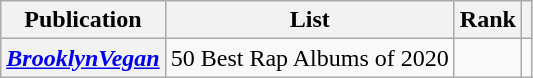<table class="wikitable sortable plainrowheaders">
<tr>
<th scope="col">Publication</th>
<th scope="col">List</th>
<th scope="col">Rank</th>
<th scope="col" class="unsortable"></th>
</tr>
<tr>
<th scope="row"><em><a href='#'>BrooklynVegan</a></em></th>
<td>50 Best Rap Albums of 2020</td>
<td></td>
<td></td>
</tr>
</table>
